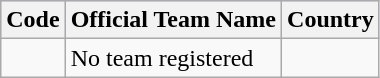<table class="wikitable">
<tr style="background:#ccccff;">
<th>Code</th>
<th>Official Team Name</th>
<th>Country</th>
</tr>
<tr>
<td></td>
<td>No team registered</td>
<td></td>
</tr>
</table>
